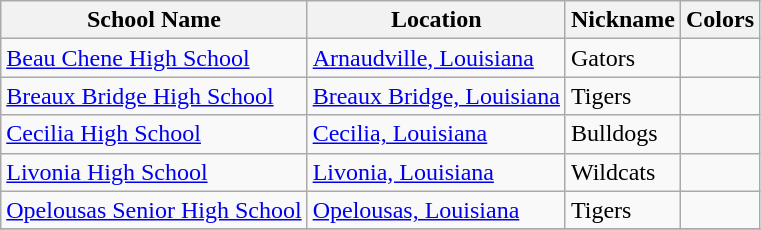<table class="wikitable">
<tr>
<th>School Name</th>
<th>Location</th>
<th>Nickname</th>
<th>Colors</th>
</tr>
<tr>
<td><a href='#'>Beau Chene High School</a></td>
<td><a href='#'>Arnaudville, Louisiana</a></td>
<td>Gators</td>
<td>  </td>
</tr>
<tr>
<td><a href='#'>Breaux Bridge High School</a></td>
<td><a href='#'>Breaux Bridge, Louisiana</a></td>
<td>Tigers</td>
<td> </td>
</tr>
<tr>
<td><a href='#'>Cecilia High School</a></td>
<td><a href='#'>Cecilia, Louisiana</a></td>
<td>Bulldogs</td>
<td> </td>
</tr>
<tr>
<td><a href='#'>Livonia High School</a></td>
<td><a href='#'>Livonia, Louisiana</a></td>
<td>Wildcats</td>
<td> </td>
</tr>
<tr>
<td><a href='#'>Opelousas Senior High School</a></td>
<td><a href='#'>Opelousas, Louisiana</a></td>
<td>Tigers</td>
<td> </td>
</tr>
<tr>
</tr>
</table>
